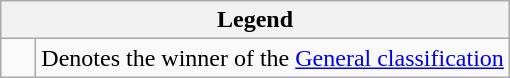<table class="wikitable">
<tr>
<th colspan=2>Legend</th>
</tr>
<tr>
<td>    </td>
<td>Denotes the winner of the <a href='#'>General classification</a></td>
</tr>
</table>
